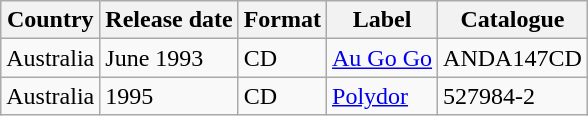<table class="wikitable">
<tr>
<th>Country</th>
<th>Release date</th>
<th>Format</th>
<th>Label</th>
<th>Catalogue</th>
</tr>
<tr>
<td>Australia</td>
<td>June 1993</td>
<td>CD</td>
<td><a href='#'>Au Go Go</a></td>
<td>ANDA147CD</td>
</tr>
<tr>
<td>Australia</td>
<td>1995</td>
<td>CD</td>
<td><a href='#'>Polydor</a></td>
<td>527984-2</td>
</tr>
</table>
